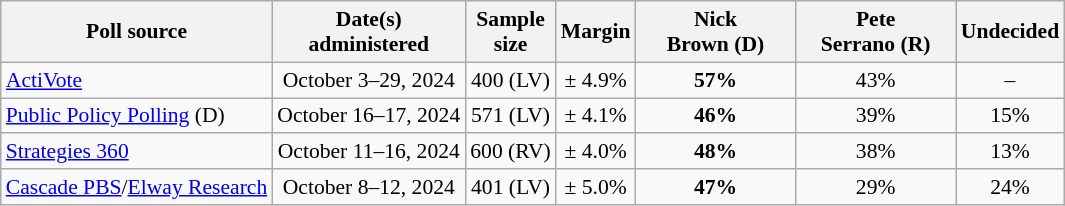<table class="wikitable" style="font-size:90%;text-align:center;">
<tr>
<th>Poll source</th>
<th>Date(s)<br>administered</th>
<th>Sample<br>size</th>
<th>Margin<br></th>
<th style="width:100px;">Nick<br>Brown (D)</th>
<th style="width:100px;">Pete<br>Serrano (R)</th>
<th>Undecided</th>
</tr>
<tr>
<td style="text-align:left;"><a href='#'>ActiVote</a></td>
<td>October 3–29, 2024</td>
<td>400 (LV)</td>
<td>± 4.9%</td>
<td><strong>57%</strong></td>
<td>43%</td>
<td>–</td>
</tr>
<tr>
<td style="text-align:left;"><a href='#'>Public Policy Polling</a> (D)</td>
<td>October 16–17, 2024</td>
<td>571 (LV)</td>
<td>± 4.1%</td>
<td><strong>46%</strong></td>
<td>39%</td>
<td>15%</td>
</tr>
<tr>
<td style="text-align:left;"><a href='#'>Strategies 360</a></td>
<td>October 11–16, 2024</td>
<td>600 (RV)</td>
<td>± 4.0%</td>
<td><strong>48%</strong></td>
<td>38%</td>
<td>13%</td>
</tr>
<tr>
<td style="text-align:left;"><a href='#'>Cascade PBS</a>/<a href='#'>Elway Research</a></td>
<td>October 8–12, 2024</td>
<td>401 (LV)</td>
<td>± 5.0%</td>
<td><strong>47%</strong></td>
<td>29%</td>
<td>24%</td>
</tr>
</table>
